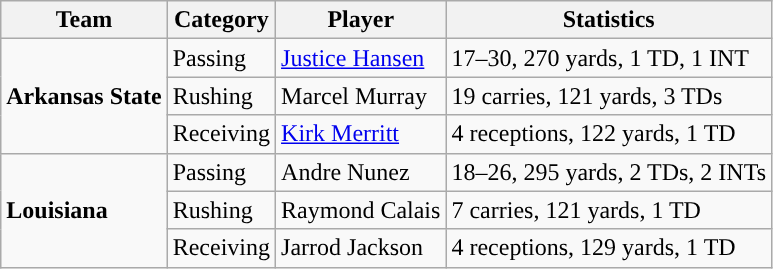<table class="wikitable">
<tr>
<th>Team</th>
<th>Category</th>
<th>Player</th>
<th>Statistics</th>
</tr>
<tr>
<td rowspan=3><strong>Arkansas State</strong></td>
<td>Passing</td>
<td><a href='#'>Justice Hansen</a></td>
<td>17–30, 270 yards, 1 TD, 1 INT</td>
</tr>
<tr>
<td>Rushing</td>
<td>Marcel Murray</td>
<td>19 carries, 121 yards, 3 TDs</td>
</tr>
<tr>
<td>Receiving</td>
<td><a href='#'>Kirk Merritt</a></td>
<td>4 receptions, 122 yards, 1 TD</td>
</tr>
<tr>
<td rowspan=3><strong>Louisiana</strong></td>
<td>Passing</td>
<td>Andre Nunez</td>
<td>18–26, 295 yards, 2 TDs, 2 INTs</td>
</tr>
<tr>
<td>Rushing</td>
<td>Raymond Calais</td>
<td>7 carries, 121 yards, 1 TD</td>
</tr>
<tr>
<td>Receiving</td>
<td>Jarrod Jackson</td>
<td>4 receptions, 129 yards, 1 TD</td>
</tr>
</table>
